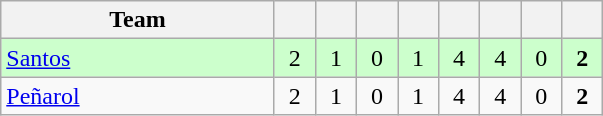<table class="wikitable" style="text-align: center;">
<tr>
<th width=175>Team</th>
<th width=20></th>
<th width=20></th>
<th width=20></th>
<th width=20></th>
<th width=20></th>
<th width=20></th>
<th width=20></th>
<th width=20></th>
</tr>
<tr bgcolor=#CCFFCC>
<td align=left> <a href='#'>Santos</a></td>
<td>2</td>
<td>1</td>
<td>0</td>
<td>1</td>
<td>4</td>
<td>4</td>
<td>0</td>
<td><strong>2</strong></td>
</tr>
<tr>
<td align=left> <a href='#'>Peñarol</a></td>
<td>2</td>
<td>1</td>
<td>0</td>
<td>1</td>
<td>4</td>
<td>4</td>
<td>0</td>
<td><strong>2</strong></td>
</tr>
</table>
